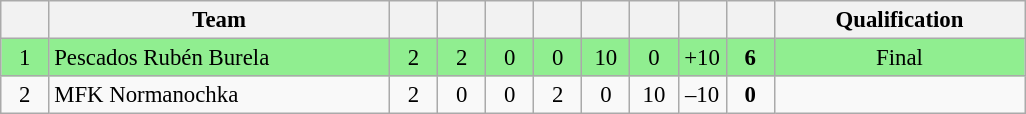<table class="wikitable" style="font-size: 95%">
<tr>
<th width="25"></th>
<th width="220">Team</th>
<th width="25"></th>
<th width="25"></th>
<th width="25"></th>
<th width="25"></th>
<th width="25"></th>
<th width="25"></th>
<th width="25"></th>
<th width="25"></th>
<th width="160">Qualification</th>
</tr>
<tr align=center bgcolor=lightgreen>
<td>1</td>
<td align=left> Pescados Rubén Burela</td>
<td>2</td>
<td>2</td>
<td>0</td>
<td>0</td>
<td>10</td>
<td>0</td>
<td>+10</td>
<td><strong>6</strong></td>
<td>Final</td>
</tr>
<tr align=center>
<td>2</td>
<td align=left> MFK Normanochka</td>
<td>2</td>
<td>0</td>
<td>0</td>
<td>2</td>
<td>0</td>
<td>10</td>
<td>–10</td>
<td><strong>0</strong></td>
<td></td>
</tr>
</table>
